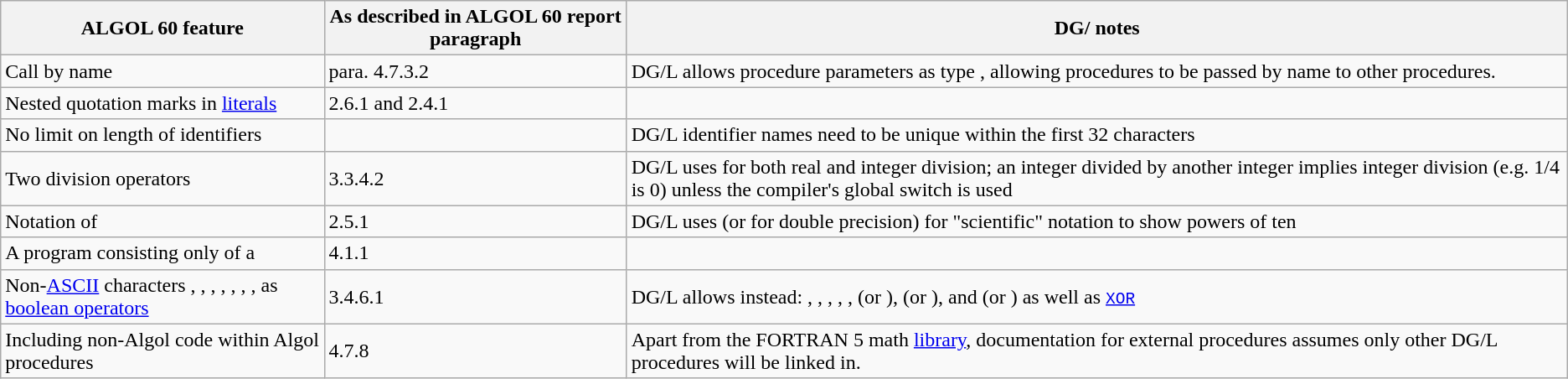<table class="wikitable">
<tr>
<th>ALGOL 60 feature</th>
<th>As described in ALGOL 60 report paragraph</th>
<th>DG/ notes</th>
</tr>
<tr>
<td>Call by name</td>
<td>para. 4.7.3.2</td>
<td>DG/L allows procedure parameters as type , allowing procedures to be passed by name to other procedures.</td>
</tr>
<tr>
<td>Nested quotation marks in <a href='#'>literals</a></td>
<td>2.6.1 and 2.4.1</td>
<td></td>
</tr>
<tr>
<td>No limit on length of identifiers</td>
<td></td>
<td>DG/L identifier names need to be unique within the first 32 characters</td>
</tr>
<tr>
<td>Two division operators</td>
<td>3.3.4.2</td>
<td>DG/L uses  for both real and integer division; an integer divided by another integer implies integer division (e.g. 1/4 is 0) unless the compiler's global  switch is used</td>
</tr>
<tr>
<td>Notation of </td>
<td>2.5.1</td>
<td>DG/L uses  (or  for double precision) for "scientific" notation to show powers of ten</td>
</tr>
<tr>
<td>A program consisting only of a <compound statement></td>
<td>4.1.1</td>
<td></td>
</tr>
<tr>
<td>Non-<a href='#'>ASCII</a> characters , , , , , , ,  as <a href='#'>boolean operators</a></td>
<td>3.4.6.1</td>
<td>DG/L allows instead: , , , , ,  (or ),  (or ), and  (or ) as well as <code><a href='#'>XOR</a></code></td>
</tr>
<tr>
<td>Including non-Algol code within Algol procedures</td>
<td>4.7.8</td>
<td>Apart from the FORTRAN 5 math <a href='#'>library</a>, documentation for external procedures assumes only other DG/L procedures will be linked in.</td>
</tr>
</table>
